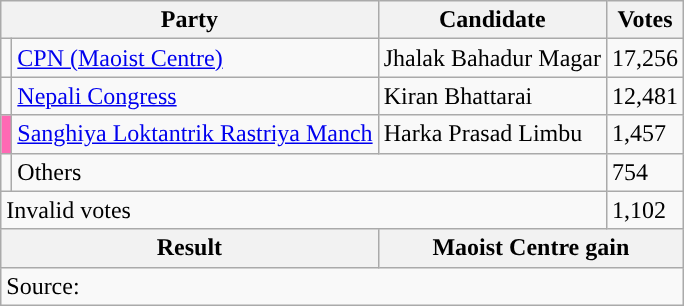<table class="wikitable">
<tr>
<th colspan="2">Party</th>
<th>Candidate</th>
<th>Votes</th>
</tr>
<tr>
<td style="background-color:"></td>
<td><a href='#'>CPN (Maoist Centre)</a></td>
<td>Jhalak Bahadur Magar</td>
<td>17,256</td>
</tr>
<tr>
<td style="background-color:"></td>
<td><a href='#'>Nepali Congress</a></td>
<td>Kiran Bhattarai</td>
<td>12,481</td>
</tr>
<tr>
<td style="background-color:hotpink"></td>
<td><a href='#'>Sanghiya Loktantrik Rastriya Manch</a></td>
<td>Harka Prasad Limbu</td>
<td>1,457</td>
</tr>
<tr>
<td></td>
<td colspan="2">Others</td>
<td>754</td>
</tr>
<tr>
<td colspan="3">Invalid votes</td>
<td>1,102</td>
</tr>
<tr>
<th colspan="2">Result</th>
<th colspan="2">Maoist Centre gain</th>
</tr>
<tr>
<td colspan="4">Source: </td>
</tr>
</table>
